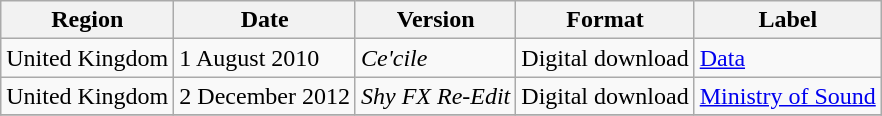<table class=wikitable>
<tr>
<th>Region</th>
<th>Date</th>
<th>Version</th>
<th>Format</th>
<th>Label</th>
</tr>
<tr>
<td>United Kingdom</td>
<td>1 August 2010</td>
<td><em>Ce'cile</em></td>
<td>Digital download</td>
<td><a href='#'>Data</a></td>
</tr>
<tr>
<td>United Kingdom</td>
<td>2 December 2012</td>
<td><em>Shy FX Re-Edit</em></td>
<td>Digital download</td>
<td><a href='#'>Ministry of Sound</a></td>
</tr>
<tr>
</tr>
</table>
